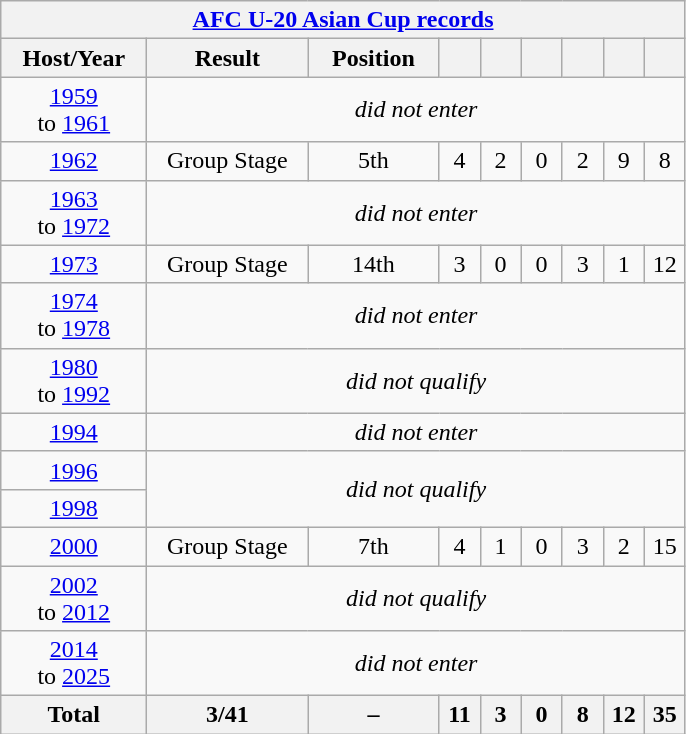<table class="wikitable collapsible" style="text-align: center;">
<tr>
<th colspan="9" style="color: #0000FF;"><a href='#'>AFC U-20 Asian Cup records</a></th>
</tr>
<tr>
<th width="90">Host/Year</th>
<th width="100">Result</th>
<th width="80">Position</th>
<th width="20"></th>
<th width="20"></th>
<th width="20"></th>
<th width="20"></th>
<th width="20"></th>
<th width="20"></th>
</tr>
<tr>
<td> <a href='#'>1959</a><br>to
 <a href='#'>1961</a></td>
<td colspan="8"><em>did not enter</em></td>
</tr>
<tr>
<td> <a href='#'>1962</a></td>
<td>Group Stage</td>
<td>5th</td>
<td>4</td>
<td>2</td>
<td>0</td>
<td>2</td>
<td>9</td>
<td>8</td>
</tr>
<tr>
<td> <a href='#'>1963</a><br>to
 <a href='#'>1972</a></td>
<td colspan="8"><em>did not enter</em></td>
</tr>
<tr>
<td> <a href='#'>1973</a></td>
<td>Group Stage</td>
<td>14th</td>
<td>3</td>
<td>0</td>
<td>0</td>
<td>3</td>
<td>1</td>
<td>12</td>
</tr>
<tr>
<td> <a href='#'>1974</a><br>to
 <a href='#'>1978</a></td>
<td colspan="8"><em>did not enter</em></td>
</tr>
<tr>
<td> <a href='#'>1980</a><br>to
 <a href='#'>1992</a></td>
<td colspan="8"><em>did not qualify</em></td>
</tr>
<tr>
<td> <a href='#'>1994</a></td>
<td colspan="8"><em>did not enter</em></td>
</tr>
<tr>
<td> <a href='#'>1996</a></td>
<td colspan="8" rowspan="2"><em>did not qualify</em></td>
</tr>
<tr>
<td> <a href='#'>1998</a></td>
</tr>
<tr>
<td> <a href='#'>2000</a></td>
<td>Group Stage</td>
<td>7th</td>
<td>4</td>
<td>1</td>
<td>0</td>
<td>3</td>
<td>2</td>
<td>15</td>
</tr>
<tr>
<td> <a href='#'>2002</a><br>to <a href='#'>2012</a></td>
<td colspan="8"><em>did not qualify</em></td>
</tr>
<tr>
<td> <a href='#'>2014</a><br>to
 <a href='#'>2025</a></td>
<td colspan="8"><em>did not enter</em></td>
</tr>
<tr>
<th>Total</th>
<th>3/41</th>
<th><strong>–</strong></th>
<th>11</th>
<th>3</th>
<th>0</th>
<th>8</th>
<th>12</th>
<th>35</th>
</tr>
</table>
